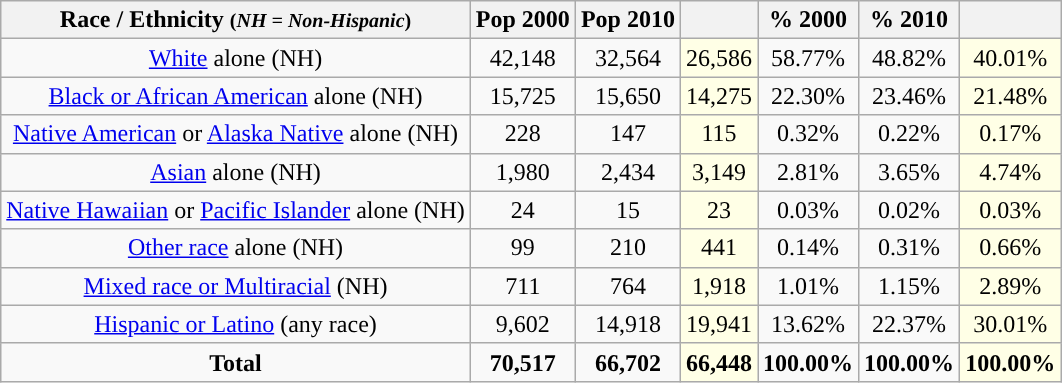<table class="wikitable" style="text-align:center;">
<tr>
<th>Race / Ethnicity <small>(<em>NH = Non-Hispanic</em>)</small></th>
<th>Pop 2000</th>
<th>Pop 2010</th>
<th></th>
<th>% 2000</th>
<th>% 2010</th>
<th></th>
</tr>
<tr>
<td><a href='#'>White</a> alone (NH)</td>
<td>42,148</td>
<td>32,564</td>
<td style='background: #ffffe6;'>26,586</td>
<td>58.77%</td>
<td>48.82%</td>
<td style='background: #ffffe6;'>40.01%</td>
</tr>
<tr>
<td><a href='#'>Black or African American</a> alone (NH)</td>
<td>15,725</td>
<td>15,650</td>
<td style='background: #ffffe6;'>14,275</td>
<td>22.30%</td>
<td>23.46%</td>
<td style='background: #ffffe6;'>21.48%</td>
</tr>
<tr>
<td><a href='#'>Native American</a> or <a href='#'>Alaska Native</a> alone (NH)</td>
<td>228</td>
<td>147</td>
<td style='background: #ffffe6;'>115</td>
<td>0.32%</td>
<td>0.22%</td>
<td style='background: #ffffe6;'>0.17%</td>
</tr>
<tr>
<td><a href='#'>Asian</a> alone (NH)</td>
<td>1,980</td>
<td>2,434</td>
<td style='background: #ffffe6;'>3,149</td>
<td>2.81%</td>
<td>3.65%</td>
<td style='background: #ffffe6;'>4.74%</td>
</tr>
<tr>
<td><a href='#'>Native Hawaiian</a> or <a href='#'>Pacific Islander</a> alone (NH)</td>
<td>24</td>
<td>15</td>
<td style='background: #ffffe6;'>23</td>
<td>0.03%</td>
<td>0.02%</td>
<td style='background: #ffffe6;'>0.03%</td>
</tr>
<tr>
<td><a href='#'>Other race</a> alone (NH)</td>
<td>99</td>
<td>210</td>
<td style='background: #ffffe6;'>441</td>
<td>0.14%</td>
<td>0.31%</td>
<td style='background: #ffffe6;'>0.66%</td>
</tr>
<tr>
<td><a href='#'>Mixed race or Multiracial</a> (NH)</td>
<td>711</td>
<td>764</td>
<td style='background: #ffffe6;'>1,918</td>
<td>1.01%</td>
<td>1.15%</td>
<td style='background: #ffffe6;'>2.89%</td>
</tr>
<tr>
<td><a href='#'>Hispanic or Latino</a> (any race)</td>
<td>9,602</td>
<td>14,918</td>
<td style='background: #ffffe6;'>19,941</td>
<td>13.62%</td>
<td>22.37%</td>
<td style='background: #ffffe6;'>30.01%</td>
</tr>
<tr>
<td><strong>Total</strong></td>
<td><strong>70,517</strong></td>
<td><strong>66,702</strong></td>
<td style='background: #ffffe6;'><strong>66,448</strong></td>
<td><strong>100.00%</strong></td>
<td><strong>100.00%</strong></td>
<td style='background: #ffffe6;'><strong>100.00%</strong></td>
</tr>
</table>
